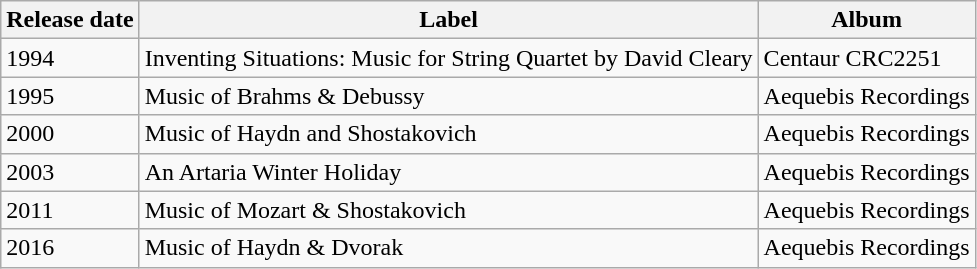<table class="wikitable">
<tr>
<th>Release date</th>
<th>Label</th>
<th>Album</th>
</tr>
<tr>
<td>1994</td>
<td>Inventing Situations: Music for String Quartet by David Cleary</td>
<td>Centaur CRC2251</td>
</tr>
<tr>
<td>1995</td>
<td>Music of Brahms & Debussy</td>
<td>Aequebis Recordings</td>
</tr>
<tr>
<td>2000</td>
<td>Music of Haydn and Shostakovich</td>
<td>Aequebis Recordings</td>
</tr>
<tr>
<td>2003</td>
<td>An Artaria Winter Holiday</td>
<td>Aequebis Recordings</td>
</tr>
<tr>
<td>2011</td>
<td>Music of Mozart & Shostakovich</td>
<td>Aequebis Recordings</td>
</tr>
<tr>
<td>2016</td>
<td>Music of Haydn & Dvorak</td>
<td>Aequebis Recordings</td>
</tr>
</table>
